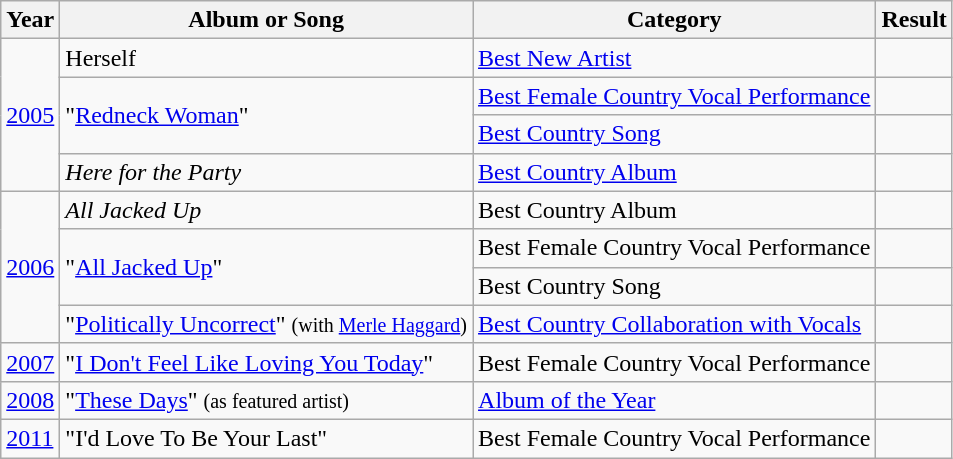<table class="wikitable">
<tr>
<th>Year</th>
<th>Album or Song</th>
<th>Category</th>
<th>Result</th>
</tr>
<tr>
<td rowspan="4"><a href='#'>2005</a></td>
<td>Herself</td>
<td><a href='#'>Best New Artist</a></td>
<td></td>
</tr>
<tr>
<td rowspan="2">"<a href='#'>Redneck Woman</a>"</td>
<td><a href='#'>Best Female Country Vocal Performance</a></td>
<td></td>
</tr>
<tr>
<td><a href='#'>Best Country Song</a></td>
<td></td>
</tr>
<tr>
<td><em>Here for the Party</em></td>
<td><a href='#'>Best Country Album</a></td>
<td></td>
</tr>
<tr>
<td rowspan="4"><a href='#'>2006</a></td>
<td><em>All Jacked Up</em></td>
<td>Best Country Album</td>
<td></td>
</tr>
<tr>
<td rowspan="2">"<a href='#'>All Jacked Up</a>"</td>
<td>Best Female Country Vocal Performance</td>
<td></td>
</tr>
<tr>
<td>Best Country Song</td>
<td></td>
</tr>
<tr>
<td>"<a href='#'>Politically Uncorrect</a>" <small>(with <a href='#'>Merle Haggard</a>)</small></td>
<td><a href='#'>Best Country Collaboration with Vocals</a></td>
<td></td>
</tr>
<tr>
<td><a href='#'>2007</a></td>
<td>"<a href='#'>I Don't Feel Like Loving You Today</a>"</td>
<td>Best Female Country Vocal Performance</td>
<td></td>
</tr>
<tr>
<td><a href='#'>2008</a></td>
<td>"<a href='#'>These Days</a>" <small>(as featured artist)</small></td>
<td><a href='#'>Album of the Year</a></td>
<td></td>
</tr>
<tr>
<td><a href='#'>2011</a></td>
<td>"I'd Love To Be Your Last"</td>
<td>Best Female Country Vocal Performance</td>
<td></td>
</tr>
</table>
